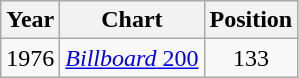<table class="wikitable">
<tr>
<th>Year</th>
<th>Chart</th>
<th>Position</th>
</tr>
<tr>
<td>1976</td>
<td><a href='#'><em>Billboard</em> 200</a></td>
<td align="center">133</td>
</tr>
</table>
